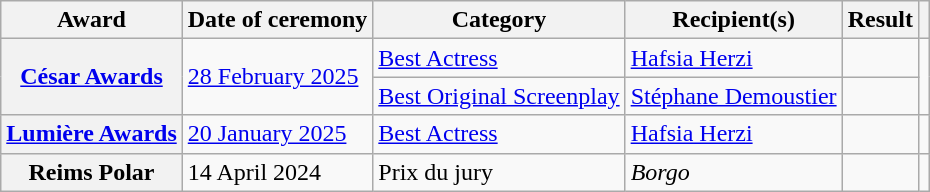<table class="wikitable sortable plainrowheaders">
<tr>
<th scope="col">Award</th>
<th scope="col">Date of ceremony</th>
<th scope="col">Category</th>
<th scope="col">Recipient(s)</th>
<th scope="col">Result</th>
<th scope="col" class="unsortable"></th>
</tr>
<tr>
<th rowspan="2" scope="row"><a href='#'>César Awards</a></th>
<td rowspan="2"><a href='#'>28 February 2025</a></td>
<td><a href='#'>Best Actress</a></td>
<td><a href='#'>Hafsia Herzi</a></td>
<td></td>
<td rowspan="2" align="center"></td>
</tr>
<tr>
<td><a href='#'>Best Original Screenplay</a></td>
<td><a href='#'>Stéphane Demoustier</a></td>
<td></td>
</tr>
<tr>
<th scope="row"><a href='#'>Lumière Awards</a></th>
<td><a href='#'>20 January 2025</a></td>
<td><a href='#'>Best Actress</a></td>
<td><a href='#'>Hafsia Herzi</a></td>
<td></td>
<td align="center"></td>
</tr>
<tr>
<th scope="row">Reims Polar</th>
<td>14 April 2024</td>
<td>Prix du jury</td>
<td><em>Borgo</em></td>
<td></td>
<td align="center"></td>
</tr>
</table>
